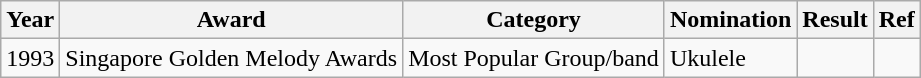<table class="wikitable">
<tr>
<th>Year</th>
<th>Award</th>
<th>Category</th>
<th>Nomination</th>
<th>Result</th>
<th>Ref</th>
</tr>
<tr>
<td>1993</td>
<td>Singapore Golden Melody Awards</td>
<td>Most Popular Group/band</td>
<td>Ukulele</td>
<td></td>
<td></td>
</tr>
</table>
